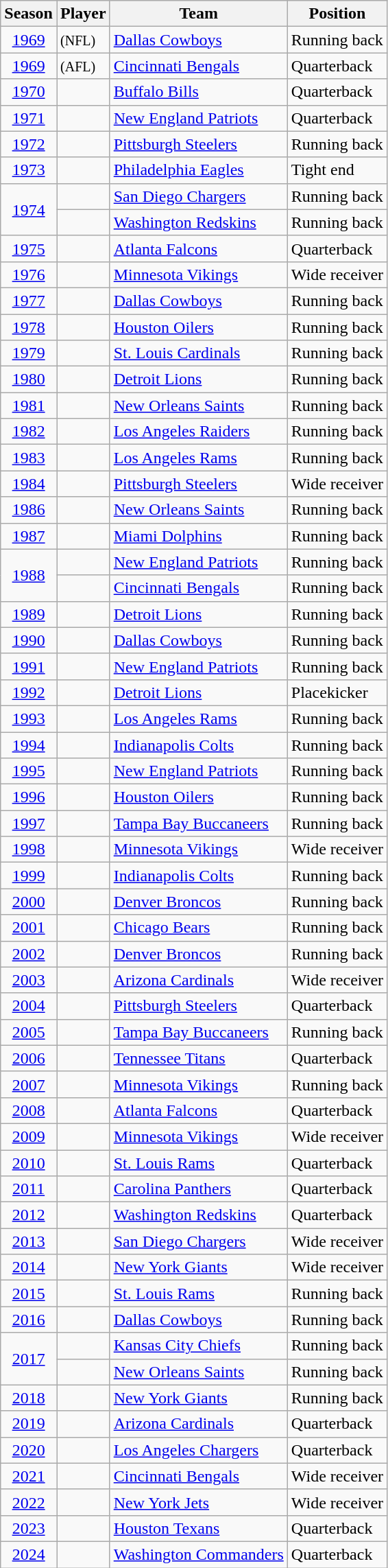<table class="wikitable sortable">
<tr>
<th>Season</th>
<th>Player</th>
<th>Team</th>
<th>Position</th>
</tr>
<tr>
<td style="text-align:center"><a href='#'>1969</a></td>
<td> <small>(NFL)</small></td>
<td><a href='#'>Dallas Cowboys</a></td>
<td>Running back</td>
</tr>
<tr>
<td style="text-align:center"><a href='#'>1969</a></td>
<td> <small>(AFL)</small></td>
<td><a href='#'>Cincinnati Bengals</a></td>
<td>Quarterback</td>
</tr>
<tr>
<td style="text-align:center"><a href='#'>1970</a></td>
<td></td>
<td><a href='#'>Buffalo Bills</a></td>
<td>Quarterback</td>
</tr>
<tr>
<td style="text-align:center"><a href='#'>1971</a></td>
<td></td>
<td><a href='#'>New England Patriots</a></td>
<td>Quarterback</td>
</tr>
<tr>
<td style="text-align:center"><a href='#'>1972</a></td>
<td></td>
<td><a href='#'>Pittsburgh Steelers</a></td>
<td>Running back</td>
</tr>
<tr>
<td style="text-align:center"><a href='#'>1973</a></td>
<td></td>
<td><a href='#'>Philadelphia Eagles</a></td>
<td>Tight end</td>
</tr>
<tr>
<td style="text-align:center" rowspan=2><a href='#'>1974</a></td>
<td></td>
<td><a href='#'>San Diego Chargers</a></td>
<td>Running back</td>
</tr>
<tr>
<td></td>
<td><a href='#'>Washington Redskins</a></td>
<td>Running back</td>
</tr>
<tr>
<td style="text-align:center"><a href='#'>1975</a></td>
<td></td>
<td><a href='#'>Atlanta Falcons</a></td>
<td>Quarterback</td>
</tr>
<tr>
<td style="text-align:center"><a href='#'>1976</a></td>
<td></td>
<td><a href='#'>Minnesota Vikings</a></td>
<td>Wide receiver</td>
</tr>
<tr>
<td style="text-align:center"><a href='#'>1977</a></td>
<td></td>
<td><a href='#'>Dallas Cowboys</a></td>
<td>Running back</td>
</tr>
<tr>
<td style="text-align:center"><a href='#'>1978</a></td>
<td></td>
<td><a href='#'>Houston Oilers</a></td>
<td>Running back</td>
</tr>
<tr>
<td style="text-align:center"><a href='#'>1979</a></td>
<td></td>
<td><a href='#'>St. Louis Cardinals</a></td>
<td>Running back</td>
</tr>
<tr>
<td style="text-align:center"><a href='#'>1980</a></td>
<td></td>
<td><a href='#'>Detroit Lions</a></td>
<td>Running back</td>
</tr>
<tr>
<td style="text-align:center"><a href='#'>1981</a></td>
<td></td>
<td><a href='#'>New Orleans Saints</a></td>
<td>Running back</td>
</tr>
<tr>
<td style="text-align:center"><a href='#'>1982</a></td>
<td></td>
<td><a href='#'>Los Angeles Raiders</a></td>
<td>Running back</td>
</tr>
<tr>
<td style="text-align:center"><a href='#'>1983</a></td>
<td></td>
<td><a href='#'>Los Angeles Rams</a></td>
<td>Running back</td>
</tr>
<tr>
<td style="text-align:center"><a href='#'>1984</a></td>
<td></td>
<td><a href='#'>Pittsburgh Steelers</a></td>
<td>Wide receiver</td>
</tr>
<tr>
<td style="text-align:center"><a href='#'>1986</a></td>
<td></td>
<td><a href='#'>New Orleans Saints</a></td>
<td>Running back</td>
</tr>
<tr>
<td style="text-align:center"><a href='#'>1987</a></td>
<td></td>
<td><a href='#'>Miami Dolphins</a></td>
<td>Running back</td>
</tr>
<tr>
<td style="text-align:center" rowspan=2><a href='#'>1988</a></td>
<td></td>
<td><a href='#'>New England Patriots</a></td>
<td>Running back</td>
</tr>
<tr>
<td></td>
<td><a href='#'>Cincinnati Bengals</a></td>
<td>Running back</td>
</tr>
<tr>
<td style="text-align:center"><a href='#'>1989</a></td>
<td></td>
<td><a href='#'>Detroit Lions</a></td>
<td>Running back</td>
</tr>
<tr>
<td style="text-align:center"><a href='#'>1990</a></td>
<td></td>
<td><a href='#'>Dallas Cowboys</a></td>
<td>Running back</td>
</tr>
<tr>
<td style="text-align:center"><a href='#'>1991</a></td>
<td></td>
<td><a href='#'>New England Patriots</a></td>
<td>Running back</td>
</tr>
<tr>
<td style="text-align:center"><a href='#'>1992</a></td>
<td></td>
<td><a href='#'>Detroit Lions</a></td>
<td>Placekicker</td>
</tr>
<tr>
<td style="text-align:center"><a href='#'>1993</a></td>
<td></td>
<td><a href='#'>Los Angeles Rams</a></td>
<td>Running back</td>
</tr>
<tr>
<td style="text-align:center"><a href='#'>1994</a></td>
<td></td>
<td><a href='#'>Indianapolis Colts</a></td>
<td>Running back</td>
</tr>
<tr>
<td style="text-align:center"><a href='#'>1995</a></td>
<td></td>
<td><a href='#'>New England Patriots</a></td>
<td>Running back</td>
</tr>
<tr>
<td style="text-align:center"><a href='#'>1996</a></td>
<td></td>
<td><a href='#'>Houston Oilers</a></td>
<td>Running back</td>
</tr>
<tr>
<td style="text-align:center"><a href='#'>1997</a></td>
<td></td>
<td><a href='#'>Tampa Bay Buccaneers</a></td>
<td>Running back</td>
</tr>
<tr>
<td style="text-align:center"><a href='#'>1998</a></td>
<td></td>
<td><a href='#'>Minnesota Vikings</a></td>
<td>Wide receiver</td>
</tr>
<tr>
<td style="text-align:center"><a href='#'>1999</a></td>
<td></td>
<td><a href='#'>Indianapolis Colts</a></td>
<td>Running back</td>
</tr>
<tr>
<td style="text-align:center"><a href='#'>2000</a></td>
<td></td>
<td><a href='#'>Denver Broncos</a></td>
<td>Running back</td>
</tr>
<tr>
<td style="text-align:center"><a href='#'>2001</a></td>
<td></td>
<td><a href='#'>Chicago Bears</a></td>
<td>Running back</td>
</tr>
<tr>
<td style="text-align:center"><a href='#'>2002</a></td>
<td></td>
<td><a href='#'>Denver Broncos</a></td>
<td>Running back</td>
</tr>
<tr>
<td style="text-align:center"><a href='#'>2003</a></td>
<td></td>
<td><a href='#'>Arizona Cardinals</a></td>
<td>Wide receiver</td>
</tr>
<tr>
<td style="text-align:center"><a href='#'>2004</a></td>
<td></td>
<td><a href='#'>Pittsburgh Steelers</a></td>
<td>Quarterback</td>
</tr>
<tr>
<td style="text-align:center"><a href='#'>2005</a></td>
<td></td>
<td><a href='#'>Tampa Bay Buccaneers</a></td>
<td>Running back</td>
</tr>
<tr>
<td style="text-align:center"><a href='#'>2006</a></td>
<td></td>
<td><a href='#'>Tennessee Titans</a></td>
<td>Quarterback</td>
</tr>
<tr>
<td style="text-align:center"><a href='#'>2007</a></td>
<td></td>
<td><a href='#'>Minnesota Vikings</a></td>
<td>Running back</td>
</tr>
<tr>
<td style="text-align:center"><a href='#'>2008</a></td>
<td></td>
<td><a href='#'>Atlanta Falcons</a></td>
<td>Quarterback</td>
</tr>
<tr>
<td style="text-align:center"><a href='#'>2009</a></td>
<td></td>
<td><a href='#'>Minnesota Vikings</a></td>
<td>Wide receiver</td>
</tr>
<tr>
<td style="text-align:center"><a href='#'>2010</a></td>
<td></td>
<td><a href='#'>St. Louis Rams</a></td>
<td>Quarterback</td>
</tr>
<tr>
<td style="text-align:center"><a href='#'>2011</a></td>
<td></td>
<td><a href='#'>Carolina Panthers</a></td>
<td>Quarterback</td>
</tr>
<tr>
<td style="text-align:center"><a href='#'>2012</a></td>
<td></td>
<td><a href='#'>Washington Redskins</a></td>
<td>Quarterback</td>
</tr>
<tr>
<td style="text-align:center"><a href='#'>2013</a></td>
<td></td>
<td><a href='#'>San Diego Chargers</a></td>
<td>Wide receiver</td>
</tr>
<tr>
<td style="text-align:center"><a href='#'>2014</a></td>
<td></td>
<td><a href='#'>New York Giants</a></td>
<td>Wide receiver</td>
</tr>
<tr>
<td style="text-align:center"><a href='#'>2015</a></td>
<td></td>
<td><a href='#'>St. Louis Rams</a></td>
<td>Running back</td>
</tr>
<tr>
<td style="text-align:center"><a href='#'>2016</a></td>
<td></td>
<td><a href='#'>Dallas Cowboys</a></td>
<td>Running back</td>
</tr>
<tr>
<td style="text-align:center" rowspan=2><a href='#'>2017</a></td>
<td></td>
<td><a href='#'>Kansas City Chiefs</a></td>
<td>Running back</td>
</tr>
<tr>
<td></td>
<td><a href='#'>New Orleans Saints</a></td>
<td>Running back</td>
</tr>
<tr>
<td style="text-align:center"><a href='#'>2018</a></td>
<td></td>
<td><a href='#'>New York Giants</a></td>
<td>Running back</td>
</tr>
<tr>
<td style="text-align:center"><a href='#'>2019</a></td>
<td></td>
<td><a href='#'>Arizona Cardinals</a></td>
<td>Quarterback</td>
</tr>
<tr>
<td style="text-align:center"><a href='#'>2020</a></td>
<td></td>
<td><a href='#'>Los Angeles Chargers</a></td>
<td>Quarterback</td>
</tr>
<tr>
<td style="text-align:center"><a href='#'>2021</a></td>
<td></td>
<td><a href='#'>Cincinnati Bengals</a></td>
<td>Wide receiver</td>
</tr>
<tr>
<td style="text-align:center"><a href='#'>2022</a></td>
<td></td>
<td><a href='#'>New York Jets</a></td>
<td>Wide receiver</td>
</tr>
<tr>
<td style="text-align:center"><a href='#'>2023</a></td>
<td></td>
<td><a href='#'>Houston Texans</a></td>
<td>Quarterback</td>
</tr>
<tr>
<td style="text-align:center"><a href='#'>2024</a></td>
<td></td>
<td><a href='#'>Washington Commanders</a></td>
<td>Quarterback</td>
</tr>
</table>
